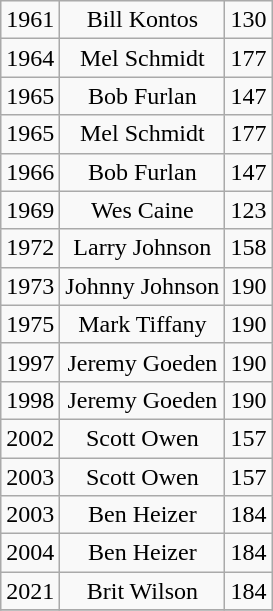<table class="wikitable">
<tr>
<td>1961</td>
<td style="text-align: center;">Bill Kontos</td>
<td style="text-align: center;">130</td>
</tr>
<tr>
<td>1964</td>
<td style="text-align: center;">Mel Schmidt</td>
<td style="text-align: center;">177</td>
</tr>
<tr>
<td>1965</td>
<td style="text-align: center;">Bob Furlan</td>
<td style="text-align: center;">147</td>
</tr>
<tr>
<td>1965</td>
<td style="text-align: center;">Mel Schmidt</td>
<td style="text-align: center;">177</td>
</tr>
<tr>
<td>1966</td>
<td style="text-align: center;">Bob Furlan</td>
<td style="text-align: center;">147</td>
</tr>
<tr>
<td>1969</td>
<td style="text-align: center;">Wes Caine</td>
<td style="text-align: center;">123</td>
</tr>
<tr>
<td>1972</td>
<td style="text-align: center;">Larry Johnson</td>
<td style="text-align: center;">158</td>
</tr>
<tr>
<td>1973</td>
<td style="text-align: center;">Johnny Johnson</td>
<td style="text-align: center;">190</td>
</tr>
<tr>
<td>1975</td>
<td style="text-align: center;">Mark Tiffany</td>
<td style="text-align: center;">190</td>
</tr>
<tr>
<td>1997</td>
<td style="text-align: center;">Jeremy Goeden</td>
<td style="text-align: center;">190</td>
</tr>
<tr>
<td>1998</td>
<td style="text-align: center;">Jeremy Goeden</td>
<td style="text-align: center;">190</td>
</tr>
<tr>
<td>2002</td>
<td style="text-align: center;">Scott Owen</td>
<td style="text-align: center;">157</td>
</tr>
<tr>
<td>2003</td>
<td style="text-align: center;">Scott Owen</td>
<td style="text-align: center;">157</td>
</tr>
<tr>
<td>2003</td>
<td style="text-align: center;">Ben Heizer</td>
<td style="text-align: center;">184</td>
</tr>
<tr>
<td>2004</td>
<td style="text-align: center;">Ben Heizer</td>
<td style="text-align: center;">184</td>
</tr>
<tr>
<td>2021</td>
<td style="text-align: center;">Brit Wilson</td>
<td style="text-align: center;">184</td>
</tr>
<tr>
</tr>
</table>
